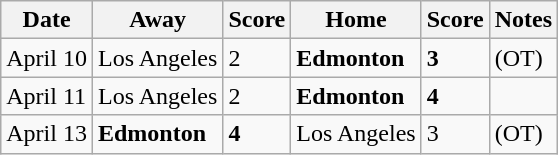<table class="wikitable">
<tr>
<th>Date</th>
<th>Away</th>
<th>Score</th>
<th>Home</th>
<th>Score</th>
<th>Notes</th>
</tr>
<tr>
<td>April 10</td>
<td>Los Angeles</td>
<td>2</td>
<td><strong>Edmonton</strong></td>
<td><strong>3</strong></td>
<td>(OT)</td>
</tr>
<tr>
<td>April 11</td>
<td>Los Angeles</td>
<td>2</td>
<td><strong>Edmonton</strong></td>
<td><strong>4</strong></td>
<td></td>
</tr>
<tr>
<td>April 13</td>
<td><strong>Edmonton</strong></td>
<td><strong>4</strong></td>
<td>Los Angeles</td>
<td>3</td>
<td>(OT)</td>
</tr>
</table>
